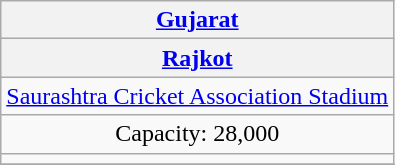<table class="wikitable" style="text-align:center">
<tr>
<th colspan="3"><a href='#'>Gujarat</a></th>
</tr>
<tr>
<th><a href='#'>Rajkot</a></th>
</tr>
<tr>
<td><a href='#'>Saurashtra Cricket Association Stadium</a></td>
</tr>
<tr>
<td>Capacity: 28,000</td>
</tr>
<tr>
<td></td>
</tr>
<tr>
</tr>
</table>
